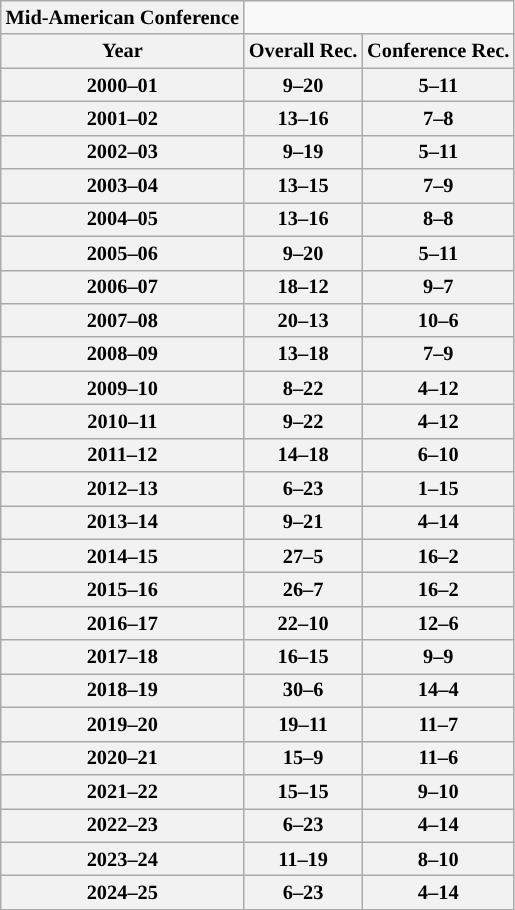<table class="wikitable" style="font-size:85%; text-align:center">
<tr>
<th>Mid-American Conference</th>
</tr>
<tr>
<th>Year</th>
<th>Overall Rec.</th>
<th>Conference Rec.</th>
</tr>
<tr>
<th>2000–01</th>
<th>9–20</th>
<th>5–11</th>
</tr>
<tr>
<th>2001–02</th>
<th>13–16</th>
<th>7–8</th>
</tr>
<tr>
<th>2002–03</th>
<th>9–19</th>
<th>5–11</th>
</tr>
<tr>
<th>2003–04</th>
<th>13–15</th>
<th>7–9</th>
</tr>
<tr>
<th>2004–05</th>
<th>13–16</th>
<th>8–8</th>
</tr>
<tr>
<th>2005–06</th>
<th>9–20</th>
<th>5–11</th>
</tr>
<tr>
<th>2006–07</th>
<th>18–12</th>
<th>9–7</th>
</tr>
<tr>
<th>2007–08</th>
<th>20–13</th>
<th>10–6</th>
</tr>
<tr>
<th>2008–09</th>
<th>13–18</th>
<th>7–9</th>
</tr>
<tr>
<th>2009–10</th>
<th>8–22</th>
<th>4–12</th>
</tr>
<tr>
<th>2010–11</th>
<th>9–22</th>
<th>4–12</th>
</tr>
<tr>
<th>2011–12</th>
<th>14–18</th>
<th>6–10</th>
</tr>
<tr>
<th>2012–13</th>
<th>6–23</th>
<th>1–15</th>
</tr>
<tr>
<th>2013–14</th>
<th>9–21</th>
<th>4–14</th>
</tr>
<tr>
<th>2014–15</th>
<th>27–5</th>
<th>16–2</th>
</tr>
<tr>
<th>2015–16</th>
<th>26–7</th>
<th>16–2</th>
</tr>
<tr>
<th>2016–17</th>
<th>22–10</th>
<th>12–6</th>
</tr>
<tr>
<th>2017–18</th>
<th>16–15</th>
<th>9–9</th>
</tr>
<tr>
<th>2018–19</th>
<th>30–6</th>
<th>14–4</th>
</tr>
<tr>
<th>2019–20</th>
<th>19–11</th>
<th>11–7</th>
</tr>
<tr>
<th>2020–21</th>
<th>15–9</th>
<th>11–6</th>
</tr>
<tr>
<th>2021–22</th>
<th>15–15</th>
<th>9–10</th>
</tr>
<tr>
<th>2022–23</th>
<th>6–23</th>
<th>4–14</th>
</tr>
<tr>
<th>2023–24</th>
<th>11–19</th>
<th>8–10</th>
</tr>
<tr>
<th>2024–25</th>
<th>6–23</th>
<th>4–14</th>
</tr>
</table>
